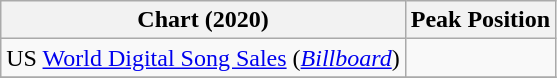<table class="wikitable">
<tr>
<th>Chart (2020)</th>
<th>Peak Position</th>
</tr>
<tr>
<td>US <a href='#'>World Digital Song Sales</a> (<em><a href='#'>Billboard</a></em>)</td>
<td></td>
</tr>
<tr>
</tr>
</table>
